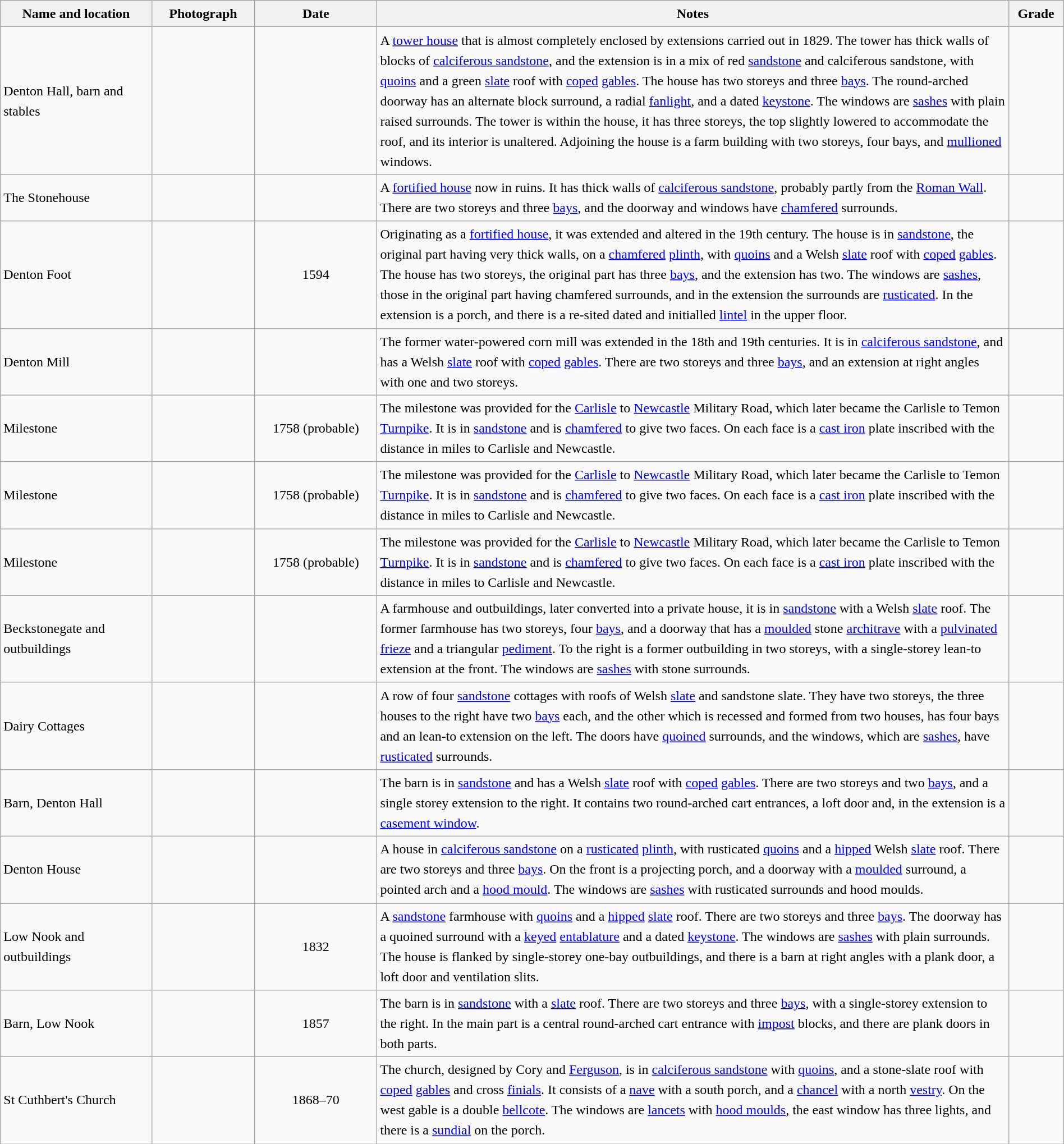<table class="wikitable sortable plainrowheaders" style="width:100%; border:0; text-align:left; line-height:150%;">
<tr>
<th scope="col"  style="width:150px">Name and location</th>
<th scope="col"  style="width:100px" class="unsortable">Photograph</th>
<th scope="col"  style="width:120px">Date</th>
<th scope="col"  style="width:650px" class="unsortable">Notes</th>
<th scope="col"  style="width:50px">Grade</th>
</tr>
<tr>
<td>Denton Hall, barn and stables<br><small></small></td>
<td></td>
<td align="center"></td>
<td>A <a href='#'>tower house</a> that is almost completely enclosed by extensions carried out in 1829.  The tower has thick walls of blocks of <a href='#'>calciferous sandstone</a>, and the extension is in a mix of red <a href='#'>sandstone</a> and calciferous sandstone, with <a href='#'>quoins</a> and a green <a href='#'>slate</a> roof with <a href='#'>coped</a> <a href='#'>gables</a>.  The house has two storeys and three <a href='#'>bays</a>.  The round-arched doorway has an alternate block surround, a radial <a href='#'>fanlight</a>, and a dated <a href='#'>keystone</a>.  The windows are <a href='#'>sashes</a> with plain raised surrounds.  The tower is within the house, it has three storeys, the top slightly lowered to accommodate the roof, and its interior is unaltered.  Adjoining the house is a farm building with two storeys, four bays, and <a href='#'>mullioned</a> windows.</td>
<td align="center" ></td>
</tr>
<tr>
<td>The Stonehouse<br><small></small></td>
<td></td>
<td align="center"></td>
<td>A <a href='#'>fortified house</a> now in ruins.  It has thick walls of <a href='#'>calciferous sandstone</a>, probably partly from the <a href='#'>Roman Wall</a>.  There are two storeys and three <a href='#'>bays</a>, and the doorway and windows have <a href='#'>chamfered</a> surrounds.</td>
<td align="center" ></td>
</tr>
<tr>
<td>Denton Foot<br><small></small></td>
<td></td>
<td align="center">1594</td>
<td>Originating as a <a href='#'>fortified house</a>, it was extended and altered in the 19th century.  The house is in <a href='#'>sandstone</a>, the original part having very thick walls, on a <a href='#'>chamfered</a> <a href='#'>plinth</a>, with <a href='#'>quoins</a> and a Welsh <a href='#'>slate</a> roof with <a href='#'>coped</a> <a href='#'>gables</a>.  The house has two storeys, the original part has three <a href='#'>bays</a>, and the extension has two.  The windows are <a href='#'>sashes</a>, those in the original part having chamfered surrounds, and in the extension the surrounds are <a href='#'>rusticated</a>.  In the extension is a porch, and there is a re-sited dated and initialled <a href='#'>lintel</a> in the upper floor.</td>
<td align="center" ></td>
</tr>
<tr>
<td>Denton Mill<br><small></small></td>
<td></td>
<td align="center"></td>
<td>The former water-powered corn mill was extended in the 18th and 19th centuries.  It is in <a href='#'>calciferous sandstone</a>, and has a Welsh <a href='#'>slate</a> roof with <a href='#'>coped</a> <a href='#'>gables</a>.  There are two storeys and three <a href='#'>bays</a>, and an extension at right angles with one and two storeys.</td>
<td align="center" ></td>
</tr>
<tr>
<td>Milestone<br><small></small></td>
<td></td>
<td align="center">1758 (probable)</td>
<td>The milestone was provided for the <a href='#'>Carlisle</a> to <a href='#'>Newcastle</a> Military Road, which later became the Carlisle to Temon <a href='#'>Turnpike</a>.  It is in <a href='#'>sandstone</a> and is <a href='#'>chamfered</a> to give two faces.  On each face is a <a href='#'>cast iron</a> plate inscribed with the distance in miles to Carlisle and Newcastle.</td>
<td align="center" ></td>
</tr>
<tr>
<td>Milestone<br><small></small></td>
<td></td>
<td align="center">1758 (probable)</td>
<td>The milestone was provided for the <a href='#'>Carlisle</a> to <a href='#'>Newcastle</a> Military Road, which later became the Carlisle to Temon <a href='#'>Turnpike</a>.  It is in <a href='#'>sandstone</a> and is <a href='#'>chamfered</a> to give two faces.  On each face is a <a href='#'>cast iron</a> plate inscribed with the distance in miles to Carlisle and Newcastle.</td>
<td align="center" ></td>
</tr>
<tr>
<td>Milestone<br><small></small></td>
<td></td>
<td align="center">1758 (probable)</td>
<td>The milestone was provided for the <a href='#'>Carlisle</a> to <a href='#'>Newcastle</a> Military Road, which later became the Carlisle to Temon <a href='#'>Turnpike</a>.  It is in <a href='#'>sandstone</a> and is <a href='#'>chamfered</a> to give two faces.  On each face is a <a href='#'>cast iron</a> plate inscribed with the distance in miles to Carlisle and Newcastle.</td>
<td align="center" ></td>
</tr>
<tr>
<td>Beckstonegate and outbuildings<br><small></small></td>
<td></td>
<td align="center"></td>
<td>A farmhouse and outbuildings, later converted into a private house, it is in <a href='#'>sandstone</a> with a Welsh <a href='#'>slate</a> roof.  The former farmhouse has two storeys, four <a href='#'>bays</a>, and a doorway that has a <a href='#'>moulded</a> stone <a href='#'>architrave</a> with a <a href='#'>pulvinated frieze</a> and a triangular <a href='#'>pediment</a>.  To the right is a former outbuilding in two storeys, with a single-storey lean-to extension at the front.  The windows are <a href='#'>sashes</a> with stone surrounds.</td>
<td align="center" ></td>
</tr>
<tr>
<td>Dairy Cottages<br><small></small></td>
<td></td>
<td align="center"></td>
<td>A row of four <a href='#'>sandstone</a> cottages with roofs of Welsh <a href='#'>slate</a> and sandstone slate.  They have two storeys, the three houses to the right have two <a href='#'>bays</a> each, and the other which is recessed and formed from two houses, has four bays and an lean-to extension on the left.  The doors have <a href='#'>quoined</a> surrounds, and the windows, which are <a href='#'>sashes</a>, have <a href='#'>rusticated</a> surrounds.</td>
<td align="center" ></td>
</tr>
<tr>
<td>Barn, Denton Hall<br><small></small></td>
<td></td>
<td align="center"></td>
<td>The barn is in <a href='#'>sandstone</a> and has a Welsh <a href='#'>slate</a> roof with <a href='#'>coped</a> <a href='#'>gables</a>.  There are two storeys and two <a href='#'>bays</a>, and a single storey extension to the right.  It contains two round-arched cart entrances, a loft door and, in the extension is a <a href='#'>casement window</a>.</td>
<td align="center" ></td>
</tr>
<tr>
<td>Denton House<br><small></small></td>
<td></td>
<td align="center"></td>
<td>A house in <a href='#'>calciferous sandstone</a> on a <a href='#'>rusticated</a> <a href='#'>plinth</a>, with rusticated <a href='#'>quoins</a> and a <a href='#'>hipped</a> Welsh <a href='#'>slate</a> roof.  There are two storeys and three <a href='#'>bays</a>.  On the front is a projecting porch, and a doorway with a <a href='#'>moulded</a> surround, a pointed arch and a <a href='#'>hood mould</a>.  The windows are <a href='#'>sashes</a> with rusticated surrounds and hood moulds.</td>
<td align="center" ></td>
</tr>
<tr>
<td>Low Nook and outbuildings<br><small></small></td>
<td></td>
<td align="center">1832</td>
<td>A <a href='#'>sandstone</a> farmhouse with <a href='#'>quoins</a> and a <a href='#'>hipped</a> <a href='#'>slate</a> roof.  There are two storeys and three <a href='#'>bays</a>.  The doorway has a quoined surround with a <a href='#'>keyed</a> <a href='#'>entablature</a> and a dated <a href='#'>keystone</a>.  The windows are <a href='#'>sashes</a> with plain surrounds.  The house is flanked by single-storey one-bay outbuildings, and there is a barn at right angles with a plank door, a loft door and ventilation slits.</td>
<td align="center" ></td>
</tr>
<tr>
<td>Barn, Low Nook<br><small></small></td>
<td></td>
<td align="center">1857</td>
<td>The barn is in <a href='#'>sandstone</a> with a <a href='#'>slate</a> roof.  There are two storeys and three <a href='#'>bays</a>, with a single-storey extension to the right.  In the main part is a central round-arched cart entrance with <a href='#'>impost</a> blocks, and there are plank doors in both parts.</td>
<td align="center" ></td>
</tr>
<tr>
<td>St Cuthbert's Church<br><small></small></td>
<td></td>
<td align="center">1868–70</td>
<td>The church, designed by Cory and <a href='#'>Ferguson</a>, is in <a href='#'>calciferous sandstone</a> with <a href='#'>quoins</a>, and a stone-slate roof with <a href='#'>coped</a> <a href='#'>gables</a> and cross <a href='#'>finials</a>.  It consists of a <a href='#'>nave</a> with a south porch, and a <a href='#'>chancel</a> with a north <a href='#'>vestry</a>.  On the west gable is a double <a href='#'>bellcote</a>.  The windows are <a href='#'>lancets</a> with <a href='#'>hood moulds</a>, the east window has three lights, and there is a <a href='#'>sundial</a> on the porch.</td>
<td align="center" ></td>
</tr>
<tr>
</tr>
</table>
